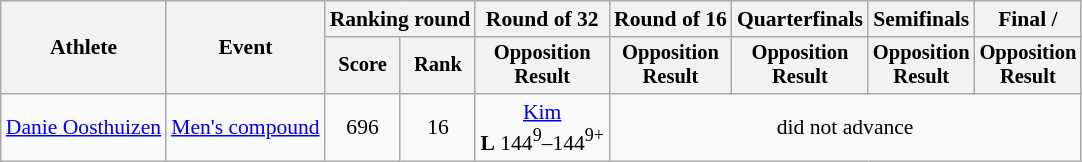<table class=wikitable style="font-size:90%">
<tr>
<th rowspan="2">Athlete</th>
<th rowspan="2">Event</th>
<th colspan="2">Ranking round</th>
<th>Round of 32</th>
<th>Round of 16</th>
<th>Quarterfinals</th>
<th>Semifinals</th>
<th>Final / </th>
</tr>
<tr style="font-size:95%">
<th>Score</th>
<th>Rank</th>
<th>Opposition<br>Result</th>
<th>Opposition<br>Result</th>
<th>Opposition<br>Result</th>
<th>Opposition<br>Result</th>
<th>Opposition<br>Result</th>
</tr>
<tr align=center>
<td align=left><a href='#'>Danie Oosthuizen</a></td>
<td align=left><a href='#'>Men's compound</a></td>
<td>696</td>
<td>16</td>
<td> <a href='#'>Kim</a><br><strong>L</strong> 144<sup>9</sup>–144<sup>9+</sup></td>
<td colspan=4>did not advance</td>
</tr>
</table>
